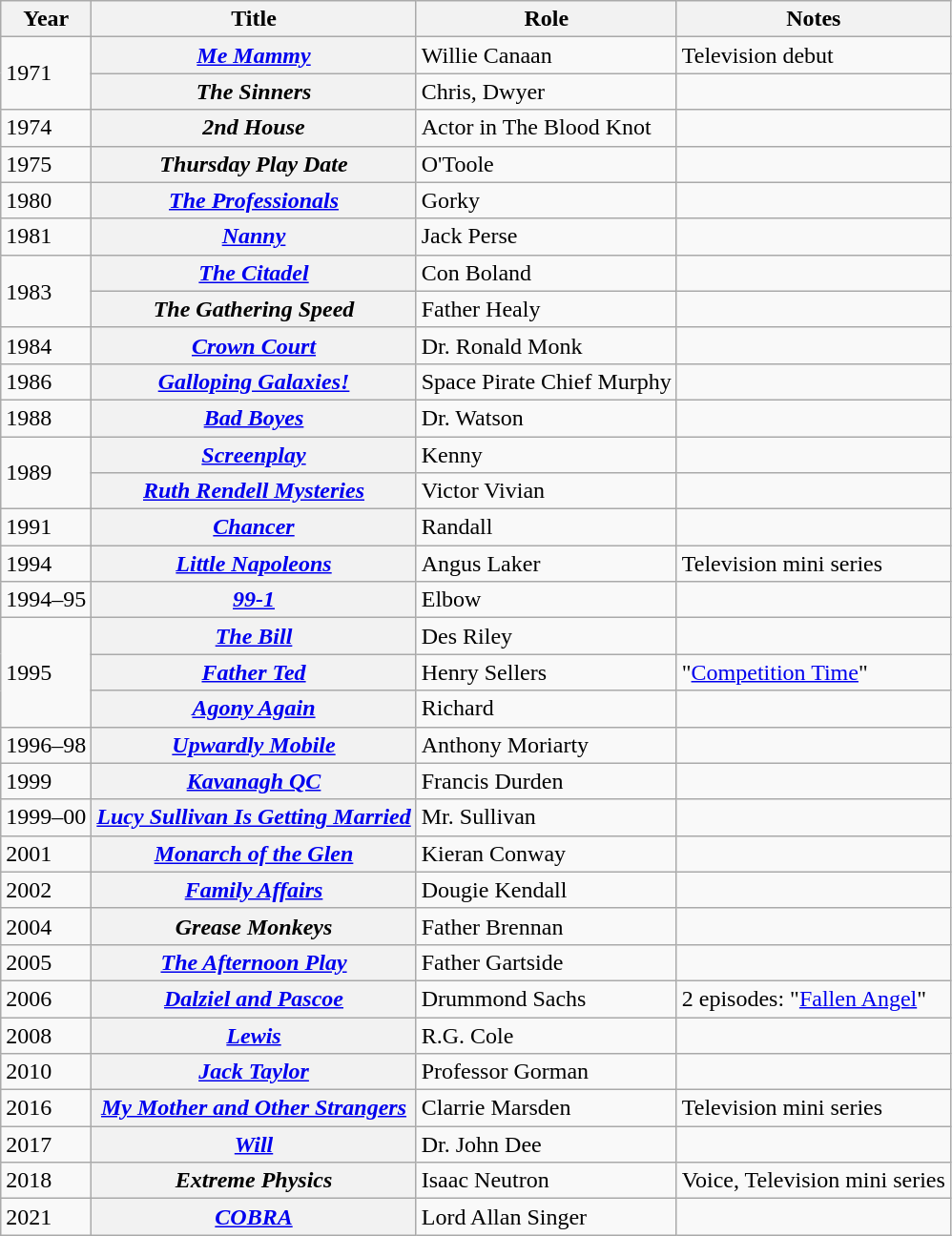<table class="wikitable plainrowheaders sortable">
<tr>
<th scope="col">Year</th>
<th scope="col">Title</th>
<th scope="col">Role</th>
<th scope="col" class="unsortable">Notes</th>
</tr>
<tr>
<td rowspan=2>1971</td>
<th scope="row"><em><a href='#'>Me Mammy</a></em></th>
<td>Willie Canaan</td>
<td>Television debut</td>
</tr>
<tr>
<th scope="row"><em>The Sinners</em></th>
<td>Chris, Dwyer</td>
<td></td>
</tr>
<tr>
<td>1974</td>
<th scope="row"><em>2nd House</em></th>
<td>Actor in The Blood Knot</td>
<td></td>
</tr>
<tr>
<td>1975</td>
<th scope="row"><em>Thursday Play Date</em></th>
<td>O'Toole</td>
<td></td>
</tr>
<tr>
<td>1980</td>
<th scope="row"><em><a href='#'>The Professionals</a></em></th>
<td>Gorky</td>
<td></td>
</tr>
<tr>
<td>1981</td>
<th scope="row"><em><a href='#'>Nanny</a></em></th>
<td>Jack Perse</td>
<td></td>
</tr>
<tr>
<td rowspan=2>1983</td>
<th scope="row"><em><a href='#'>The Citadel</a></em></th>
<td>Con Boland</td>
<td></td>
</tr>
<tr>
<th scope="row"><em>The Gathering Speed</em></th>
<td>Father Healy</td>
<td></td>
</tr>
<tr>
<td>1984</td>
<th scope="row"><em><a href='#'>Crown Court</a></em></th>
<td>Dr. Ronald Monk</td>
<td></td>
</tr>
<tr>
<td>1986</td>
<th scope="row"><em><a href='#'>Galloping Galaxies!</a></em></th>
<td>Space Pirate Chief Murphy</td>
<td></td>
</tr>
<tr>
<td>1988</td>
<th scope="row"><em><a href='#'>Bad Boyes</a></em></th>
<td>Dr. Watson</td>
<td></td>
</tr>
<tr>
<td rowspan=2>1989</td>
<th scope="row"><em><a href='#'>Screenplay</a></em></th>
<td>Kenny</td>
<td></td>
</tr>
<tr>
<th scope="row"><em><a href='#'>Ruth Rendell Mysteries</a></em></th>
<td>Victor Vivian</td>
<td></td>
</tr>
<tr>
<td>1991</td>
<th scope="row"><em><a href='#'>Chancer</a></em></th>
<td>Randall</td>
<td></td>
</tr>
<tr>
<td>1994</td>
<th scope="row"><em><a href='#'>Little Napoleons</a></em></th>
<td>Angus Laker</td>
<td>Television mini series</td>
</tr>
<tr>
<td>1994–95</td>
<th scope="row"><em><a href='#'>99-1</a></em></th>
<td>Elbow</td>
<td></td>
</tr>
<tr>
<td rowspan=3>1995</td>
<th scope="row"><em><a href='#'>The Bill</a></em></th>
<td>Des Riley</td>
<td></td>
</tr>
<tr>
<th scope="row"><em><a href='#'>Father Ted</a></em></th>
<td>Henry Sellers</td>
<td>"<a href='#'>Competition Time</a>"</td>
</tr>
<tr>
<th scope="row"><em><a href='#'>Agony Again</a></em></th>
<td>Richard</td>
<td></td>
</tr>
<tr>
<td>1996–98</td>
<th scope="row"><em><a href='#'>Upwardly Mobile</a></em></th>
<td>Anthony Moriarty</td>
<td></td>
</tr>
<tr>
<td>1999</td>
<th scope="row"><em><a href='#'>Kavanagh QC</a></em></th>
<td>Francis Durden</td>
<td></td>
</tr>
<tr>
<td>1999–00</td>
<th scope="row"><em><a href='#'>Lucy Sullivan Is Getting Married</a></em></th>
<td>Mr. Sullivan</td>
<td></td>
</tr>
<tr>
<td>2001</td>
<th scope="row"><em><a href='#'>Monarch of the Glen</a></em></th>
<td>Kieran Conway</td>
<td></td>
</tr>
<tr>
<td>2002</td>
<th scope="row"><em><a href='#'>Family Affairs</a></em></th>
<td>Dougie Kendall</td>
<td></td>
</tr>
<tr>
<td>2004</td>
<th scope="row"><em>Grease Monkeys</em></th>
<td>Father Brennan</td>
<td></td>
</tr>
<tr>
<td>2005</td>
<th scope="row"><em><a href='#'>The Afternoon Play</a></em></th>
<td>Father Gartside</td>
<td></td>
</tr>
<tr>
<td>2006</td>
<th scope="row"><em><a href='#'>Dalziel and Pascoe</a></em></th>
<td>Drummond Sachs</td>
<td>2 episodes: "<a href='#'>Fallen Angel</a>"</td>
</tr>
<tr>
<td>2008</td>
<th scope="row"><em><a href='#'>Lewis</a></em></th>
<td>R.G. Cole</td>
<td></td>
</tr>
<tr>
<td>2010</td>
<th scope="row"><em><a href='#'>Jack Taylor</a></em></th>
<td>Professor Gorman</td>
<td></td>
</tr>
<tr>
<td>2016</td>
<th scope="row"><em><a href='#'>My Mother and Other Strangers</a></em></th>
<td>Clarrie Marsden</td>
<td>Television mini series</td>
</tr>
<tr>
<td>2017</td>
<th scope="row"><em><a href='#'>Will</a></em></th>
<td>Dr. John Dee</td>
<td></td>
</tr>
<tr>
<td>2018</td>
<th scope="row"><em>Extreme Physics</em></th>
<td>Isaac Neutron</td>
<td>Voice, Television mini series</td>
</tr>
<tr>
<td>2021</td>
<th scope="row"><em><a href='#'>COBRA</a></em></th>
<td>Lord Allan Singer</td>
<td></td>
</tr>
</table>
